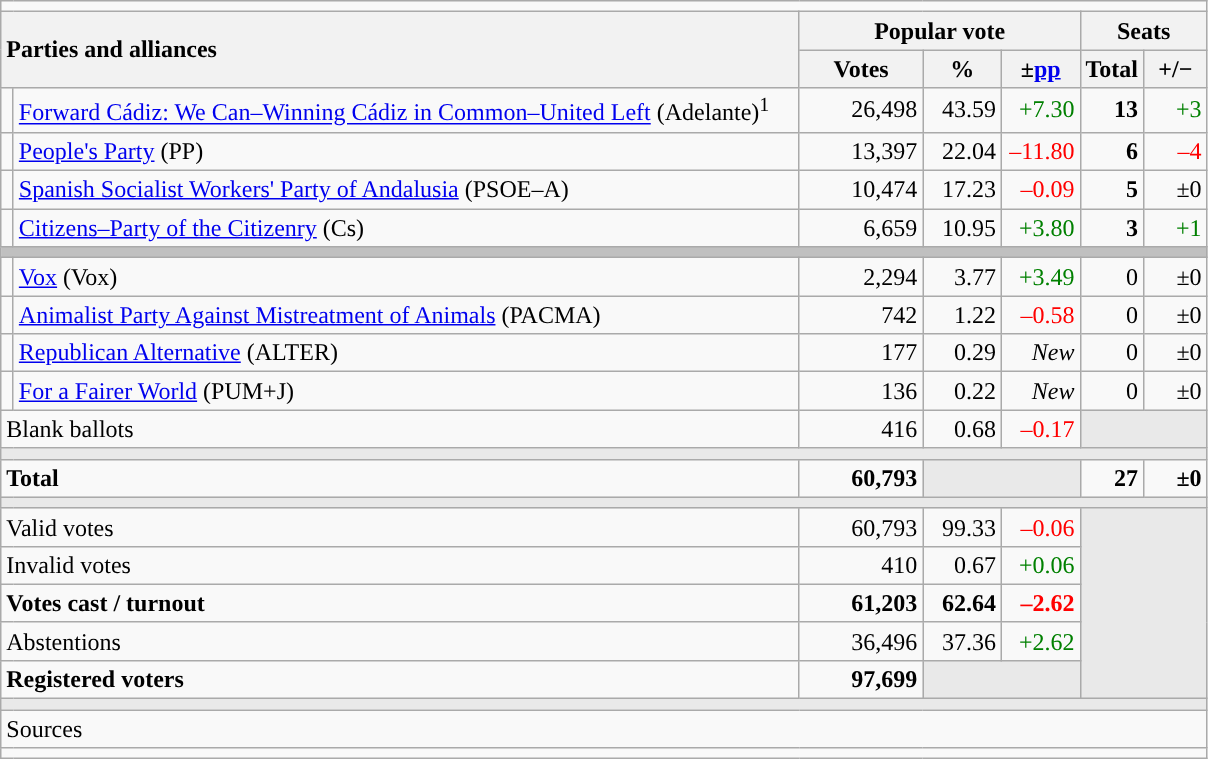<table class="wikitable" style="text-align:right;">
<tr>
<td colspan="7"></td>
</tr>
<tr>
<th style="text-align:left;" rowspan="2" colspan="2" width="525">Parties and alliances</th>
<th colspan="3">Popular vote</th>
<th colspan="2">Seats</th>
</tr>
<tr>
<th width="75">Votes</th>
<th width="45">%</th>
<th width="45">±<a href='#'>pp</a></th>
<th width="35">Total</th>
<th width="35">+/−</th>
</tr>
<tr>
<td width="1" style="color:inherit;background:"></td>
<td align="left"><a href='#'>Forward Cádiz: We Can–Winning Cádiz in Common–United Left</a> (Adelante)<sup>1</sup></td>
<td>26,498</td>
<td>43.59</td>
<td style="color:green;">+7.30</td>
<td><strong>13</strong></td>
<td style="color:green;">+3</td>
</tr>
<tr>
<td style="color:inherit;background:"></td>
<td align="left"><a href='#'>People's Party</a> (PP)</td>
<td>13,397</td>
<td>22.04</td>
<td style="color:red;">–11.80</td>
<td><strong>6</strong></td>
<td style="color:red;">–4</td>
</tr>
<tr>
<td style="color:inherit;background:"></td>
<td align="left"><a href='#'>Spanish Socialist Workers' Party of Andalusia</a> (PSOE–A)</td>
<td>10,474</td>
<td>17.23</td>
<td style="color:red;">–0.09</td>
<td><strong>5</strong></td>
<td>±0</td>
</tr>
<tr>
<td style="color:inherit;background:"></td>
<td align="left"><a href='#'>Citizens–Party of the Citizenry</a> (Cs)</td>
<td>6,659</td>
<td>10.95</td>
<td style="color:green;">+3.80</td>
<td><strong>3</strong></td>
<td style="color:green;">+1</td>
</tr>
<tr>
<td colspan="7" bgcolor="#C0C0C0"></td>
</tr>
<tr>
<td style="color:inherit;background:"></td>
<td align="left"><a href='#'>Vox</a> (Vox)</td>
<td>2,294</td>
<td>3.77</td>
<td style="color:green;">+3.49</td>
<td>0</td>
<td>±0</td>
</tr>
<tr>
<td style="color:inherit;background:"></td>
<td align="left"><a href='#'>Animalist Party Against Mistreatment of Animals</a> (PACMA)</td>
<td>742</td>
<td>1.22</td>
<td style="color:red;">–0.58</td>
<td>0</td>
<td>±0</td>
</tr>
<tr>
<td style="color:inherit;background:"></td>
<td align="left"><a href='#'>Republican Alternative</a> (ALTER)</td>
<td>177</td>
<td>0.29</td>
<td><em>New</em></td>
<td>0</td>
<td>±0</td>
</tr>
<tr>
<td style="color:inherit;background:"></td>
<td align="left"><a href='#'>For a Fairer World</a> (PUM+J)</td>
<td>136</td>
<td>0.22</td>
<td><em>New</em></td>
<td>0</td>
<td>±0</td>
</tr>
<tr>
<td align="left" colspan="2">Blank ballots</td>
<td>416</td>
<td>0.68</td>
<td style="color:red;">–0.17</td>
<td bgcolor="#E9E9E9" colspan="2"></td>
</tr>
<tr>
<td colspan="7" bgcolor="#E9E9E9"></td>
</tr>
<tr style="font-weight:bold;">
<td align="left" colspan="2">Total</td>
<td>60,793</td>
<td bgcolor="#E9E9E9" colspan="2"></td>
<td>27</td>
<td>±0</td>
</tr>
<tr>
<td colspan="7" bgcolor="#E9E9E9"></td>
</tr>
<tr>
<td align="left" colspan="2">Valid votes</td>
<td>60,793</td>
<td>99.33</td>
<td style="color:red;">–0.06</td>
<td bgcolor="#E9E9E9" colspan="2" rowspan="5"></td>
</tr>
<tr>
<td align="left" colspan="2">Invalid votes</td>
<td>410</td>
<td>0.67</td>
<td style="color:green;">+0.06</td>
</tr>
<tr style="font-weight:bold;">
<td align="left" colspan="2">Votes cast / turnout</td>
<td>61,203</td>
<td>62.64</td>
<td style="color:red;">–2.62</td>
</tr>
<tr>
<td align="left" colspan="2">Abstentions</td>
<td>36,496</td>
<td>37.36</td>
<td style="color:green;">+2.62</td>
</tr>
<tr style="font-weight:bold;">
<td align="left" colspan="2">Registered voters</td>
<td>97,699</td>
<td bgcolor="#E9E9E9" colspan="2"></td>
</tr>
<tr>
<td colspan="7" bgcolor="#E9E9E9"></td>
</tr>
<tr>
<td align="left" colspan="7">Sources</td>
</tr>
<tr>
<td colspan="7" style="text-align:left; max-width:790px;"></td>
</tr>
</table>
